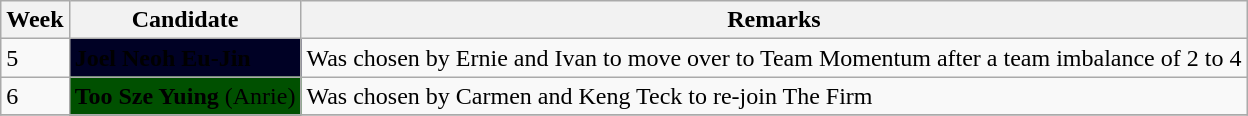<table class="wikitable">
<tr>
<th>Week</th>
<th>Candidate</th>
<th>Remarks</th>
</tr>
<tr>
<td>5</td>
<td bgcolor="RGB(0, 127, 255)"><strong>Joel Neoh Eu-Jin</strong></td>
<td>Was chosen by Ernie and Ivan to move over to Team Momentum after a team imbalance of 2 to 4</td>
</tr>
<tr>
<td>6</td>
<td bgcolor="RGB(255, 215, 0)"><strong>Too Sze Yuing</strong> (Anrie)</td>
<td>Was chosen by Carmen and Keng Teck to re-join The Firm</td>
</tr>
<tr>
</tr>
</table>
